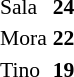<table style="font-size: 90%; border-collapse:collapse" border=0 cellspacing=0 cellpadding=2>
<tr bgcolor=#DCDCDC>
</tr>
<tr>
<td>Sala</td>
<td Santanyi><strong>24</strong></td>
</tr>
<tr>
<td>Mora</td>
<td Binissalem><strong>22</strong></td>
</tr>
<tr>
<td>Tino</td>
<td Sta. Eulalia><strong>19</strong></td>
</tr>
</table>
